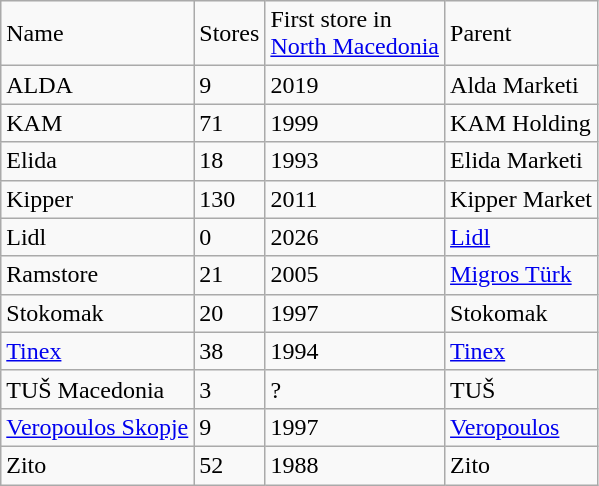<table class="wikitable sortable">
<tr>
<td>Name</td>
<td>Stores</td>
<td>First store in<br><a href='#'>North Macedonia</a></td>
<td>Parent</td>
</tr>
<tr>
<td>ALDA</td>
<td>9</td>
<td>2019</td>
<td>Alda Marketi</td>
</tr>
<tr>
<td>KAM</td>
<td>71</td>
<td>1999</td>
<td>KAM Holding</td>
</tr>
<tr>
<td>Elida</td>
<td>18</td>
<td>1993</td>
<td>Elida Marketi</td>
</tr>
<tr>
<td>Kipper</td>
<td>130</td>
<td>2011</td>
<td>Kipper Market</td>
</tr>
<tr>
<td>Lidl</td>
<td>0</td>
<td>2026</td>
<td><a href='#'>Lidl</a></td>
</tr>
<tr>
<td>Ramstore</td>
<td>21</td>
<td>2005</td>
<td><a href='#'>Migros Türk</a></td>
</tr>
<tr>
<td>Stokomak</td>
<td>20</td>
<td>1997</td>
<td>Stokomak</td>
</tr>
<tr>
<td><a href='#'>Tinex</a></td>
<td>38</td>
<td>1994</td>
<td><a href='#'>Tinex</a></td>
</tr>
<tr>
<td>TUŠ Macedonia</td>
<td>3</td>
<td>?</td>
<td>TUŠ</td>
</tr>
<tr>
<td><a href='#'>Veropoulos Skopje</a></td>
<td>9</td>
<td>1997</td>
<td><a href='#'>Veropoulos</a></td>
</tr>
<tr>
<td>Zito</td>
<td>52</td>
<td>1988</td>
<td>Zito</td>
</tr>
</table>
